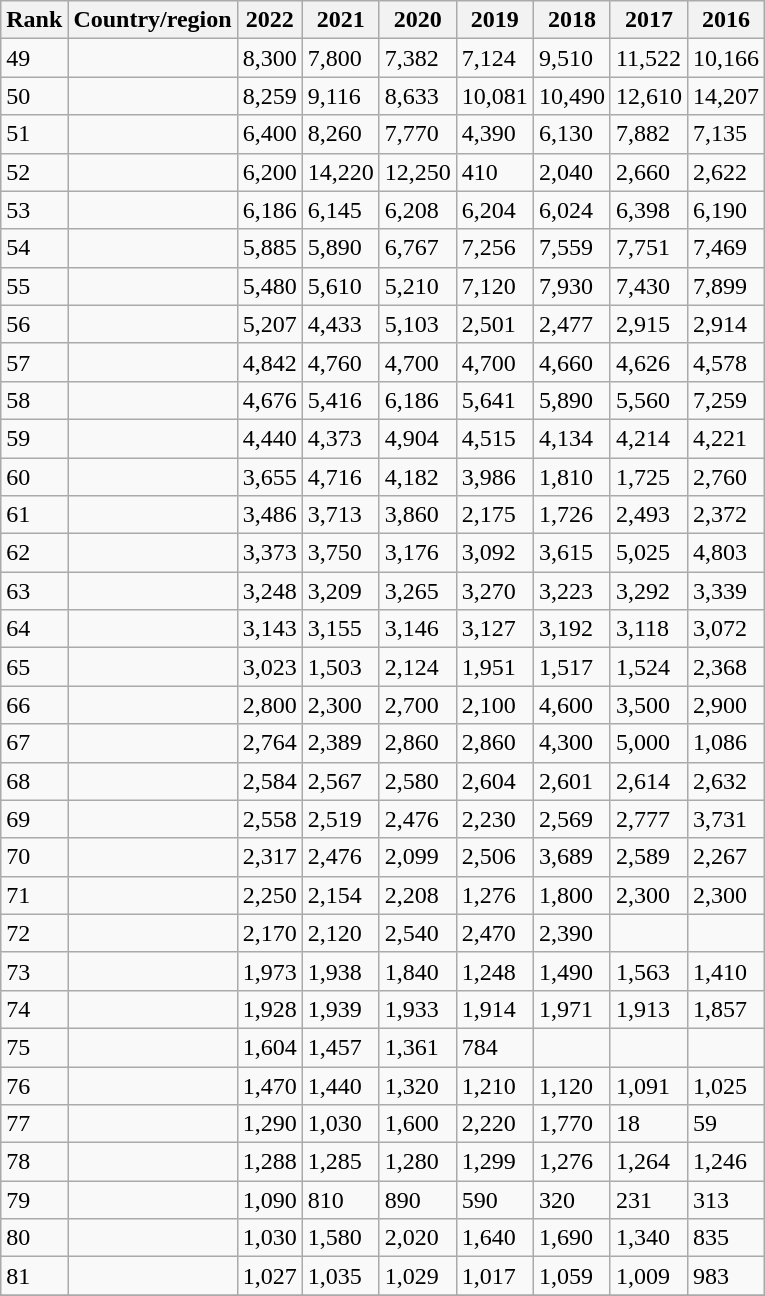<table class="wikitable sortable">
<tr>
<th>Rank</th>
<th>Country/region</th>
<th data-sort-type="number">2022</th>
<th data-sort-type="number">2021</th>
<th data-sort-type="number">2020</th>
<th data-sort-type="number">2019</th>
<th data-sort-type="number">2018</th>
<th data-sort-type="number">2017</th>
<th data-sort-type="number">2016</th>
</tr>
<tr>
<td>49</td>
<td></td>
<td align="left">8,300</td>
<td align="left">7,800</td>
<td align="left">7,382</td>
<td align="left">7,124</td>
<td align="left">9,510</td>
<td align="left">11,522</td>
<td align="left">10,166</td>
</tr>
<tr>
<td>50</td>
<td></td>
<td align="left">8,259</td>
<td align="left">9,116</td>
<td align="left">8,633</td>
<td align="left">10,081</td>
<td align="left">10,490</td>
<td align="left">12,610</td>
<td align="left">14,207</td>
</tr>
<tr>
<td>51</td>
<td></td>
<td align="left">6,400</td>
<td align="left">8,260</td>
<td align="left">7,770</td>
<td align="left">4,390</td>
<td align="left">6,130</td>
<td align="left">7,882</td>
<td align="left">7,135</td>
</tr>
<tr>
<td>52</td>
<td></td>
<td align="left">6,200</td>
<td align="left">14,220</td>
<td align="left">12,250</td>
<td align="left">410</td>
<td align="left">2,040</td>
<td align="left">2,660</td>
<td align="left">2,622</td>
</tr>
<tr>
<td>53</td>
<td></td>
<td align="left">6,186</td>
<td align="left">6,145</td>
<td align="left">6,208</td>
<td align="left">6,204</td>
<td align="left">6,024</td>
<td align="left">6,398</td>
<td align="left">6,190</td>
</tr>
<tr>
<td>54</td>
<td></td>
<td align="left">5,885</td>
<td align="left">5,890</td>
<td align="left">6,767</td>
<td align="left">7,256</td>
<td align="left">7,559</td>
<td align="left">7,751</td>
<td align="left">7,469</td>
</tr>
<tr>
<td>55</td>
<td></td>
<td align="left">5,480</td>
<td align="left">5,610</td>
<td align="left">5,210</td>
<td align="left">7,120</td>
<td align="left">7,930</td>
<td align="left">7,430</td>
<td align="left">7,899</td>
</tr>
<tr>
<td>56</td>
<td></td>
<td align="left">5,207</td>
<td align="left">4,433</td>
<td align="left">5,103</td>
<td align="left">2,501</td>
<td align="left">2,477</td>
<td align="left">2,915</td>
<td align="left">2,914</td>
</tr>
<tr>
<td>57</td>
<td></td>
<td align="left">4,842</td>
<td align="left">4,760</td>
<td align="left">4,700</td>
<td align="left">4,700</td>
<td align="left">4,660</td>
<td align="left">4,626</td>
<td align="left">4,578</td>
</tr>
<tr>
<td>58</td>
<td></td>
<td align="left">4,676</td>
<td align="left">5,416</td>
<td align="left">6,186</td>
<td align="left">5,641</td>
<td align="left">5,890</td>
<td align="left">5,560</td>
<td align="left">7,259</td>
</tr>
<tr>
<td>59</td>
<td></td>
<td align="left">4,440</td>
<td align="left">4,373</td>
<td align="left">4,904</td>
<td align="left">4,515</td>
<td align="left">4,134</td>
<td align="left">4,214</td>
<td align="left">4,221</td>
</tr>
<tr>
<td>60</td>
<td></td>
<td align="left">3,655</td>
<td align="left">4,716</td>
<td align="left">4,182</td>
<td align="left">3,986</td>
<td align="left">1,810</td>
<td align="left">1,725</td>
<td align="left">2,760</td>
</tr>
<tr>
<td>61</td>
<td></td>
<td align="left">3,486</td>
<td align="left">3,713</td>
<td align="left">3,860</td>
<td align="left">2,175</td>
<td align="left">1,726</td>
<td align="left">2,493</td>
<td align="left">2,372</td>
</tr>
<tr>
<td>62</td>
<td></td>
<td align="left">3,373</td>
<td align="left">3,750</td>
<td align="left">3,176</td>
<td align="left">3,092</td>
<td align="left">3,615</td>
<td align="left">5,025</td>
<td align="left">4,803</td>
</tr>
<tr>
<td>63</td>
<td></td>
<td align="left">3,248</td>
<td align="left">3,209</td>
<td align="left">3,265</td>
<td align="left">3,270</td>
<td align="left">3,223</td>
<td align="left">3,292</td>
<td align="left">3,339</td>
</tr>
<tr>
<td>64</td>
<td></td>
<td align="left">3,143</td>
<td align="left">3,155</td>
<td align="left">3,146</td>
<td align="left">3,127</td>
<td align="left">3,192</td>
<td align="left">3,118</td>
<td align="left">3,072</td>
</tr>
<tr>
<td>65</td>
<td></td>
<td align="left">3,023</td>
<td align="left">1,503</td>
<td align="left">2,124</td>
<td align="left">1,951</td>
<td align="left">1,517</td>
<td align="left">1,524</td>
<td align="left">2,368</td>
</tr>
<tr>
<td>66</td>
<td></td>
<td align="left">2,800</td>
<td align="left">2,300</td>
<td align="left">2,700</td>
<td align="left">2,100</td>
<td align="left">4,600</td>
<td align="left">3,500</td>
<td align="left">2,900</td>
</tr>
<tr>
<td>67</td>
<td></td>
<td align="left">2,764</td>
<td align="left">2,389</td>
<td align="left">2,860</td>
<td align="left">2,860</td>
<td align="left">4,300</td>
<td align="left">5,000</td>
<td align="left">1,086</td>
</tr>
<tr>
<td>68</td>
<td></td>
<td align="left">2,584</td>
<td align="left">2,567</td>
<td align="left">2,580</td>
<td align="left">2,604</td>
<td align="left">2,601</td>
<td align="left">2,614</td>
<td align="left">2,632</td>
</tr>
<tr>
<td>69</td>
<td></td>
<td align="left">2,558</td>
<td align="left">2,519</td>
<td align="left">2,476</td>
<td align="left">2,230</td>
<td align="left">2,569</td>
<td align="left">2,777</td>
<td align="left">3,731</td>
</tr>
<tr>
<td>70</td>
<td></td>
<td align="left">2,317</td>
<td align="left">2,476</td>
<td align="left">2,099</td>
<td align="left">2,506</td>
<td align="left">3,689</td>
<td align="left">2,589</td>
<td align="left">2,267</td>
</tr>
<tr>
<td>71</td>
<td></td>
<td align="left">2,250</td>
<td align="left">2,154</td>
<td align="left">2,208</td>
<td align="left">1,276</td>
<td align="left">1,800</td>
<td align="left">2,300</td>
<td align="left">2,300</td>
</tr>
<tr>
<td>72</td>
<td></td>
<td align="left">2,170</td>
<td align="left">2,120</td>
<td align="left">2,540</td>
<td align="left">2,470</td>
<td align="left">2,390</td>
<td align="left"></td>
<td align="left"></td>
</tr>
<tr>
<td>73</td>
<td></td>
<td align="left">1,973</td>
<td align="left">1,938</td>
<td align="left">1,840</td>
<td align="left">1,248</td>
<td align="left">1,490</td>
<td align="left">1,563</td>
<td align="left">1,410</td>
</tr>
<tr>
<td>74</td>
<td></td>
<td align="left">1,928</td>
<td align="left">1,939</td>
<td align="left">1,933</td>
<td align="left">1,914</td>
<td align="left">1,971</td>
<td align="left">1,913</td>
<td align="left">1,857</td>
</tr>
<tr>
<td>75</td>
<td></td>
<td align="left">1,604</td>
<td align="left">1,457</td>
<td align="left">1,361</td>
<td align="left">784</td>
<td align="left"></td>
<td align="left"></td>
<td align="left"></td>
</tr>
<tr>
<td>76</td>
<td></td>
<td align="left">1,470</td>
<td align="left">1,440</td>
<td align="left">1,320</td>
<td align="left">1,210</td>
<td align="left">1,120</td>
<td align="left">1,091</td>
<td align="left">1,025</td>
</tr>
<tr>
<td>77</td>
<td></td>
<td align="left">1,290</td>
<td align="left">1,030</td>
<td align="left">1,600</td>
<td align="left">2,220</td>
<td align="left">1,770</td>
<td align="left">18</td>
<td align="left">59</td>
</tr>
<tr>
<td>78</td>
<td></td>
<td align="left">1,288</td>
<td align="left">1,285</td>
<td align="left">1,280</td>
<td align="left">1,299</td>
<td align="left">1,276</td>
<td align="left">1,264</td>
<td align="left">1,246</td>
</tr>
<tr>
<td>79</td>
<td></td>
<td align="left">1,090</td>
<td align="left">810</td>
<td align="left">890</td>
<td align="left">590</td>
<td align="left">320</td>
<td align="left">231</td>
<td align="left">313</td>
</tr>
<tr>
<td>80</td>
<td></td>
<td align="left">1,030</td>
<td align="left">1,580</td>
<td align="left">2,020</td>
<td align="left">1,640</td>
<td align="left">1,690</td>
<td align="left">1,340</td>
<td align="left">835</td>
</tr>
<tr>
<td>81</td>
<td></td>
<td align="left">1,027</td>
<td align="left">1,035</td>
<td align="left">1,029</td>
<td align="left">1,017</td>
<td align="left">1,059</td>
<td align="left">1,009</td>
<td align="left">983</td>
</tr>
<tr>
</tr>
</table>
